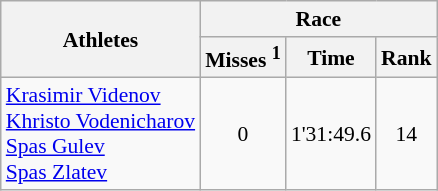<table class="wikitable" border="1" style="font-size:90%">
<tr>
<th rowspan=2>Athletes</th>
<th colspan=3>Race</th>
</tr>
<tr>
<th>Misses <sup>1</sup></th>
<th>Time</th>
<th>Rank</th>
</tr>
<tr>
<td><a href='#'>Krasimir Videnov</a><br><a href='#'>Khristo Vodenicharov</a><br><a href='#'>Spas Gulev</a><br><a href='#'>Spas Zlatev</a></td>
<td align=center>0</td>
<td align=center>1'31:49.6</td>
<td align=center>14</td>
</tr>
</table>
